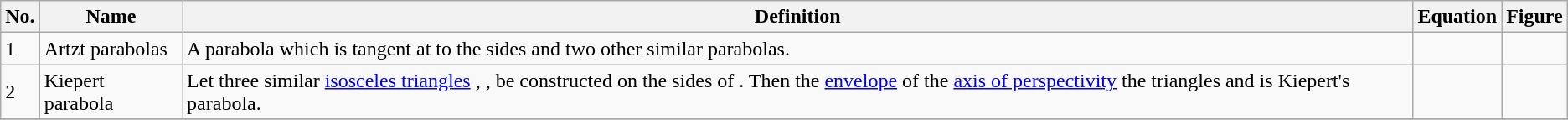<table class="wikitable">
<tr>
<th>No.</th>
<th>Name</th>
<th>Definition</th>
<th>Equation</th>
<th>Figure</th>
</tr>
<tr>
<td>1</td>
<td>Artzt parabolas</td>
<td>A parabola which is tangent at  to the sides  and two other similar parabolas.</td>
<td style="text-align: center;"></td>
<td></td>
</tr>
<tr>
<td>2</td>
<td>Kiepert parabola</td>
<td>Let three similar <a href='#'>isosceles triangles</a> , ,  be constructed on the sides of . Then the <a href='#'>envelope</a> of the <a href='#'>axis of perspectivity</a> the triangles  and  is Kiepert's parabola.</td>
<td style="text-align: center;"></td>
<td></td>
</tr>
<tr>
</tr>
</table>
